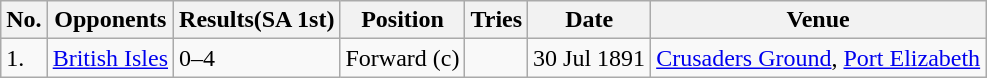<table class="wikitable unsortable">
<tr>
<th>No.</th>
<th>Opponents</th>
<th>Results(SA 1st)</th>
<th>Position</th>
<th>Tries</th>
<th>Date</th>
<th>Venue</th>
</tr>
<tr>
<td>1.</td>
<td> <a href='#'>British Isles</a></td>
<td>0–4</td>
<td>Forward (c)</td>
<td></td>
<td>30 Jul 1891</td>
<td><a href='#'>Crusaders Ground</a>, <a href='#'>Port Elizabeth</a></td>
</tr>
</table>
